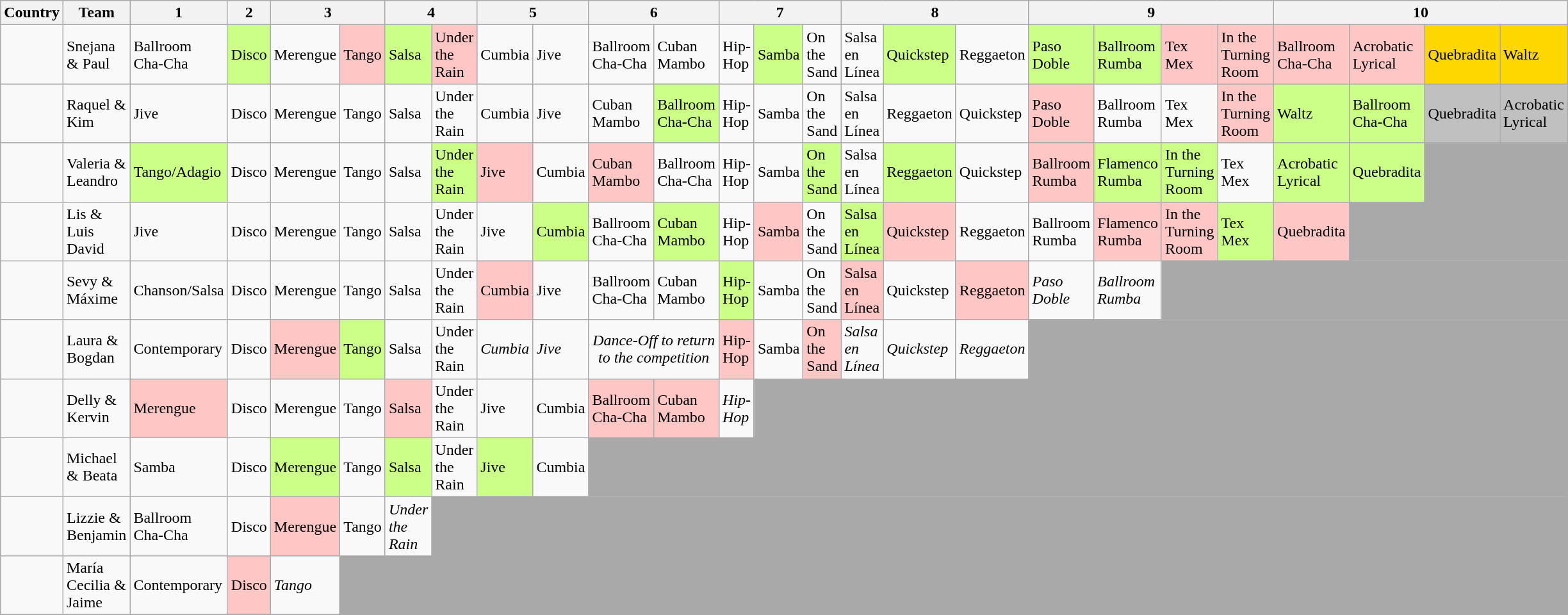<table class="wikitable" style="margin:auto">
<tr>
<th>Country</th>
<th>Team</th>
<th>1</th>
<th>2</th>
<th colspan=2>3</th>
<th colspan=2>4</th>
<th colspan=2>5</th>
<th colspan=2>6</th>
<th colspan=3>7</th>
<th colspan=3>8</th>
<th colspan=4>9</th>
<th colspan=4>10</th>
</tr>
<tr>
<td style="text-align:center;"></td>
<td>Snejana & Paul</td>
<td>Ballroom Cha-Cha</td>
<td style="background:#ccff88;">Disco</td>
<td>Merengue</td>
<td style="background:#ffc6c6;">Tango</td>
<td style="background:#ccff88;">Salsa</td>
<td style="background:#ffc6c6;">Under the Rain</td>
<td>Cumbia</td>
<td>Jive</td>
<td>Ballroom Cha-Cha</td>
<td>Cuban Mambo</td>
<td>Hip-Hop</td>
<td style="background:#ccff88;">Samba</td>
<td>On the Sand</td>
<td>Salsa en Línea</td>
<td style="background:#ccff88;">Quickstep</td>
<td>Reggaeton</td>
<td style="background:#ccff88;">Paso Doble</td>
<td style="background:#ccff88;">Ballroom Rumba</td>
<td style="background:#ffc6c6;">Tex Mex</td>
<td style="background:#ffc6c6;">In the Turning Room</td>
<td style="background:#ffc6c6;">Ballroom Cha-Cha</td>
<td style="background:#ffc6c6;">Acrobatic Lyrical</td>
<td style="background:gold;">Quebradita</td>
<td style="background:gold;">Waltz</td>
</tr>
<tr>
<td style="text-align:center;"></td>
<td>Raquel & Kim</td>
<td>Jive</td>
<td>Disco</td>
<td>Merengue</td>
<td>Tango</td>
<td>Salsa</td>
<td>Under the Rain</td>
<td>Cumbia</td>
<td>Jive</td>
<td>Cuban Mambo</td>
<td style="background:#ccff88;">Ballroom Cha-Cha</td>
<td>Hip-Hop</td>
<td>Samba</td>
<td>On the Sand</td>
<td>Salsa en Línea</td>
<td>Reggaeton</td>
<td>Quickstep</td>
<td style="background:#ffc6c6;">Paso Doble</td>
<td>Ballroom Rumba</td>
<td>Tex Mex</td>
<td style="background:#ffc6c6;">In the Turning Room</td>
<td style="background:#ccff88;">Waltz</td>
<td style="background:#ccff88;">Ballroom Cha-Cha</td>
<td style="background:silver;">Quebradita</td>
<td style="background:silver;">Acrobatic Lyrical</td>
</tr>
<tr>
<td style="text-align:center;"></td>
<td>Valeria & Leandro</td>
<td style="background:#ccff88;">Tango/Adagio</td>
<td>Disco</td>
<td>Merengue</td>
<td>Tango</td>
<td>Salsa</td>
<td style="background:#ccff88;">Under the Rain</td>
<td style="background:#ffc6c6;">Jive</td>
<td>Cumbia</td>
<td style="background:#ffc6c6;">Cuban Mambo</td>
<td>Ballroom Cha-Cha</td>
<td>Hip-Hop</td>
<td>Samba</td>
<td style="background:#ccff88;">On the Sand</td>
<td>Salsa en Línea</td>
<td style="background:#ccff88;">Reggaeton</td>
<td>Quickstep</td>
<td style="background:#ffc6c6;">Ballroom Rumba</td>
<td style="background:#ccff88;">Flamenco Rumba</td>
<td style="background:#ccff88;">In the Turning Room</td>
<td>Tex Mex</td>
<td style="background:#ccff88;">Acrobatic Lyrical</td>
<td style="background:#ccff88;">Quebradita</td>
<td style="background:darkgray;" colspan="2"></td>
</tr>
<tr>
<td style="text-align:center;"></td>
<td>Lis & Luis David</td>
<td>Jive</td>
<td>Disco</td>
<td>Merengue</td>
<td>Tango</td>
<td>Salsa</td>
<td>Under the Rain</td>
<td>Jive</td>
<td style="background:#ccff88;">Cumbia</td>
<td>Ballroom Cha-Cha</td>
<td style="background:#ccff88;">Cuban Mambo</td>
<td>Hip-Hop</td>
<td style="background:#ffc6c6;">Samba</td>
<td>On the Sand</td>
<td style="background:#ccff88;">Salsa en Línea</td>
<td style="background:#ffc6c6;">Quickstep</td>
<td>Reggaeton</td>
<td>Ballroom Rumba</td>
<td style="background:#ffc6c6;">Flamenco Rumba</td>
<td style="background:#ffc6c6;">In the Turning Room</td>
<td style="background:#ccff88;">Tex Mex</td>
<td style="background:#ffc6c6;">Quebradita</td>
<td style="background:darkgray;" colspan="3"></td>
</tr>
<tr>
<td style="text-align:center;"></td>
<td>Sevy & Máxime</td>
<td>Chanson/Salsa</td>
<td>Disco</td>
<td>Merengue</td>
<td>Tango</td>
<td>Salsa</td>
<td>Under the Rain</td>
<td style="background:#ffc6c6;">Cumbia</td>
<td>Jive</td>
<td>Ballroom Cha-Cha</td>
<td>Cuban Mambo</td>
<td style="background:#ccff88;">Hip-Hop</td>
<td>Samba</td>
<td>On the Sand</td>
<td style="background:#ffc6c6;">Salsa en Línea</td>
<td>Quickstep</td>
<td style="background:#ffc6c6;">Reggaeton</td>
<td><em>Paso Doble</em></td>
<td><em>Ballroom Rumba</em></td>
<td style="background:darkgray;" colspan="6"></td>
</tr>
<tr>
<td style="text-align:center;"></td>
<td>Laura & Bogdan</td>
<td>Contemporary</td>
<td>Disco</td>
<td style="background:#ffc6c6;">Merengue</td>
<td style="background:#ccff88;">Tango</td>
<td>Salsa</td>
<td>Under the Rain</td>
<td><em>Cumbia</em></td>
<td><em>Jive</em></td>
<td colspan="2" style="text-align:center;"><em>Dance-Off to return to the competition</em></td>
<td style="background:#ffc6c6;">Hip-Hop</td>
<td>Samba</td>
<td style="background:#ffc6c6;">On the Sand</td>
<td><em>Salsa en Línea</em></td>
<td><em>Quickstep</em></td>
<td><em>Reggaeton</em></td>
<td style="background:darkgray;" colspan="8"></td>
</tr>
<tr>
<td style="text-align:center;"></td>
<td>Delly & Kervin</td>
<td style="background:#ffc6c6;">Merengue</td>
<td>Disco</td>
<td>Merengue</td>
<td>Tango</td>
<td style="background:#ffc6c6;">Salsa</td>
<td>Under the Rain</td>
<td>Jive</td>
<td>Cumbia</td>
<td style="background:#ffc6c6;">Ballroom Cha-Cha</td>
<td style="background:#ffc6c6;">Cuban Mambo</td>
<td><em>Hip-Hop</em></td>
<td style="background:darkgray;" colspan="15"></td>
</tr>
<tr>
<td style="text-align:center;"></td>
<td>Michael & Beata</td>
<td>Samba</td>
<td>Disco</td>
<td style="background:#ccff88;">Merengue</td>
<td>Tango</td>
<td style="background:#ccff88;">Salsa</td>
<td>Under the Rain</td>
<td style="background:#ccff88;">Jive</td>
<td>Cumbia</td>
<td style="background:darkgray;" colspan="16"></td>
</tr>
<tr>
<td style="text-align:center;"></td>
<td>Lizzie & Benjamin</td>
<td>Ballroom Cha-Cha</td>
<td>Disco</td>
<td style="background:#ffc6c6;">Merengue</td>
<td>Tango</td>
<td><em>Under the Rain</em></td>
<td style="background:darkgray;" colspan="19"></td>
</tr>
<tr>
<td style="text-align:center;"></td>
<td>María Cecilia & Jaime</td>
<td>Contemporary</td>
<td style="background:#ffc6c6;">Disco</td>
<td><em>Tango</em></td>
<td style="background:darkgray;" colspan="21"></td>
</tr>
<tr>
</tr>
</table>
